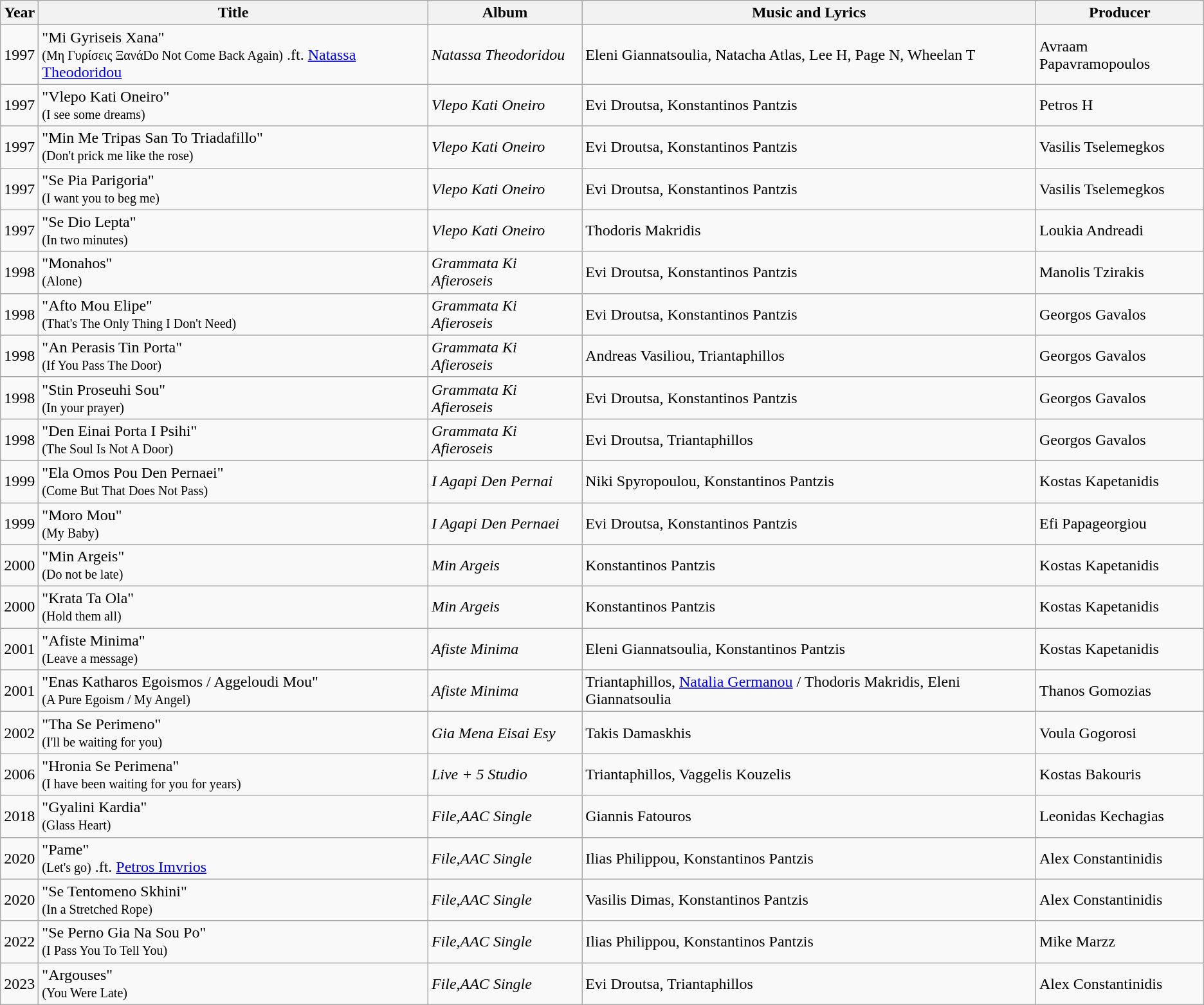<table class="wikitable">
<tr style="background:#ccc; text-align:center;">
<th>Year</th>
<th>Title</th>
<th>Album</th>
<th>Music and Lyrics</th>
<th>Producer</th>
</tr>
<tr>
<td>1997</td>
<td>"Mi Gyriseis Xana"<br><small>(Μη Γυρίσεις ΞανάDo Not Come Back Again)</small> .ft. <a href='#'>Natassa Theodoridou</a></td>
<td><em>Natassa Theodoridou</em></td>
<td>Eleni Giannatsoulia, Natacha Atlas, Lee H, Page N, Wheelan T</td>
<td>Avraam Papavramopoulos</td>
</tr>
<tr>
<td>1997</td>
<td>"Vlepo Kati Oneiro"<br><small>(I see some dreams)</small></td>
<td><em>Vlepo Kati Oneiro</em></td>
<td>Evi Droutsa, Konstantinos Pantzis</td>
<td>Petros H</td>
</tr>
<tr>
<td>1997</td>
<td>"Min Me Tripas San To Triadafillo"<br><small>(Don't prick me like the rose)</small></td>
<td><em>Vlepo Kati Oneiro</em></td>
<td>Evi Droutsa, Konstantinos Pantzis</td>
<td>Vasilis Tselemegkos</td>
</tr>
<tr>
<td>1997</td>
<td>"Se Pia Parigoria"<br><small>(I want you to beg me)</small></td>
<td><em>Vlepo Kati Oneiro</em></td>
<td>Evi Droutsa, Konstantinos Pantzis</td>
<td>Vasilis Tselemegkos</td>
</tr>
<tr>
<td>1997</td>
<td>"Se Dio Lepta"<br><small>(In two minutes)</small></td>
<td><em>Vlepo Kati Oneiro</em></td>
<td>Thodoris Makridis</td>
<td>Loukia Andreadi</td>
</tr>
<tr>
<td>1998</td>
<td>"Monahos"<br><small>(Alone)</small></td>
<td><em>Grammata Ki Afieroseis</em></td>
<td>Evi Droutsa, Konstantinos Pantzis</td>
<td>Manolis Tzirakis</td>
</tr>
<tr>
<td>1998</td>
<td>"Afto Mou Elipe"<br><small>(That's The Only Thing I Don't Need)</small></td>
<td><em>Grammata Ki Afieroseis</em></td>
<td>Evi Droutsa, Konstantinos Pantzis</td>
<td>Georgos Gavalos</td>
</tr>
<tr>
<td>1998</td>
<td>"An Perasis Tin Porta"<br><small>(If You Pass The Door)</small></td>
<td><em>Grammata Ki Afieroseis</em></td>
<td>Andreas Vasiliou, Triantaphillos</td>
<td>Georgos Gavalos</td>
</tr>
<tr>
<td>1998</td>
<td>"Stin Proseuhi Sou"<br><small>(In your prayer)</small></td>
<td><em>Grammata Ki Afieroseis</em></td>
<td>Evi Droutsa, Konstantinos Pantzis</td>
<td>Georgos Gavalos</td>
</tr>
<tr>
<td>1998</td>
<td>"Den Einai Porta I Psihi"<br><small>(The Soul Is Not A Door)</small></td>
<td><em>Grammata Ki Afieroseis</em></td>
<td>Evi Droutsa, Triantaphillos</td>
<td>Georgos Gavalos</td>
</tr>
<tr>
<td>1999</td>
<td>"Ela Omos Pou Den Pernaei"<br><small>(Come But That Does Not Pass)</small></td>
<td><em> I Agapi Den Pernai</em></td>
<td>Niki Spyropoulou, Konstantinos Pantzis</td>
<td>Kostas Kapetanidis</td>
</tr>
<tr>
<td>1999</td>
<td>"Moro Mou"<br><small>(My Baby)</small></td>
<td><em>I Agapi Den Pernaei</em></td>
<td>Evi Droutsa, Konstantinos Pantzis</td>
<td>Efi Papageorgiou</td>
</tr>
<tr>
<td>2000</td>
<td>"Min Argeis"<br><small>(Do not be late)</small></td>
<td><em>Min Argeis</em></td>
<td>Konstantinos Pantzis</td>
<td>Kostas Kapetanidis</td>
</tr>
<tr>
<td>2000</td>
<td>"Krata Ta Ola"<br><small>(Hold them all)</small></td>
<td><em>Min Argeis</em></td>
<td>Konstantinos Pantzis</td>
<td>Kostas Kapetanidis</td>
</tr>
<tr>
<td>2001</td>
<td>"Afiste Minima"<br><small>(Leave a message)</small></td>
<td><em>Afiste Minima</em></td>
<td>Eleni Giannatsoulia, Konstantinos Pantzis</td>
<td>Kostas Kapetanidis</td>
</tr>
<tr>
<td>2001</td>
<td>"Enas Katharos Egoismos / Aggeloudi Mou"<br><small>(A Pure Egoism / My Angel)</small></td>
<td><em>Afiste Minima</em></td>
<td>Triantaphillos, <a href='#'>Natalia Germanou</a> / Thodoris Makridis, Eleni Giannatsoulia</td>
<td>Thanos Gomozias</td>
</tr>
<tr>
<td>2002</td>
<td>"Tha Se Perimeno"<br><small>(I'll be waiting for you)</small></td>
<td><em>Gia Mena Eisai Esy</em></td>
<td>Takis Damaskhis</td>
<td>Voula Gogorosi</td>
</tr>
<tr>
<td>2006</td>
<td>"Hronia Se Perimena"<br><small>(I have been waiting for you for years)</small></td>
<td><em>Live + 5 Studio</em></td>
<td>Triantaphillos, Vaggelis Kouzelis</td>
<td>Kostas Bakouris</td>
</tr>
<tr>
<td>2018</td>
<td>"Gyalini Kardia"<br><small>(Glass Heart)</small></td>
<td><em>File,AAC Single</em></td>
<td>Giannis Fatouros</td>
<td>Leonidas Kechagias</td>
</tr>
<tr>
<td>2020</td>
<td>"Pame"<br><small>(Let's go)</small> .ft. <a href='#'>Petros Imvrios</a></td>
<td><em>File,AAC Single</em></td>
<td>Ilias Philippou, Konstantinos Pantzis</td>
<td>Alex Constantinidis</td>
</tr>
<tr>
<td>2020</td>
<td>"Se Tentomeno Skhini"<br><small>(In a Stretched Rope)</small></td>
<td><em>File,AAC Single</em></td>
<td>Vasilis Dimas, Konstantinos Pantzis</td>
<td>Alex Constantinidis</td>
</tr>
<tr>
<td>2022</td>
<td>"Se Perno Gia Na Sou Po"<br><small>(I Pass You To Tell You)</small></td>
<td><em>File,AAC Single</em></td>
<td>Ilias Philippou, Konstantinos Pantzis</td>
<td>Mike Marzz</td>
</tr>
<tr>
<td>2023</td>
<td>"Argouses"<br><small>(You Were Late)</small></td>
<td><em>File,AAC Single</em></td>
<td>Evi Droutsa, Triantaphillos</td>
<td>Alex Constantinidis</td>
</tr>
</table>
